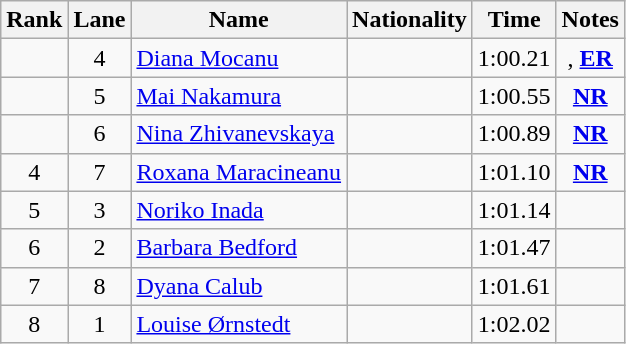<table class="wikitable sortable" style="text-align:center">
<tr>
<th>Rank</th>
<th>Lane</th>
<th>Name</th>
<th>Nationality</th>
<th>Time</th>
<th>Notes</th>
</tr>
<tr>
<td></td>
<td>4</td>
<td align=left><a href='#'>Diana Mocanu</a></td>
<td align=left></td>
<td>1:00.21</td>
<td>, <strong><a href='#'>ER</a></strong></td>
</tr>
<tr>
<td></td>
<td>5</td>
<td align=left><a href='#'>Mai Nakamura</a></td>
<td align=left></td>
<td>1:00.55</td>
<td><strong><a href='#'>NR</a></strong></td>
</tr>
<tr>
<td></td>
<td>6</td>
<td align=left><a href='#'>Nina Zhivanevskaya</a></td>
<td align=left></td>
<td>1:00.89</td>
<td><strong><a href='#'>NR</a></strong></td>
</tr>
<tr>
<td>4</td>
<td>7</td>
<td align=left><a href='#'>Roxana Maracineanu</a></td>
<td align=left></td>
<td>1:01.10</td>
<td><strong><a href='#'>NR</a></strong></td>
</tr>
<tr>
<td>5</td>
<td>3</td>
<td align=left><a href='#'>Noriko Inada</a></td>
<td align=left></td>
<td>1:01.14</td>
<td></td>
</tr>
<tr>
<td>6</td>
<td>2</td>
<td align=left><a href='#'>Barbara Bedford</a></td>
<td align=left></td>
<td>1:01.47</td>
<td></td>
</tr>
<tr>
<td>7</td>
<td>8</td>
<td align=left><a href='#'>Dyana Calub</a></td>
<td align=left></td>
<td>1:01.61</td>
<td></td>
</tr>
<tr>
<td>8</td>
<td>1</td>
<td align=left><a href='#'>Louise Ørnstedt</a></td>
<td align=left></td>
<td>1:02.02</td>
<td></td>
</tr>
</table>
